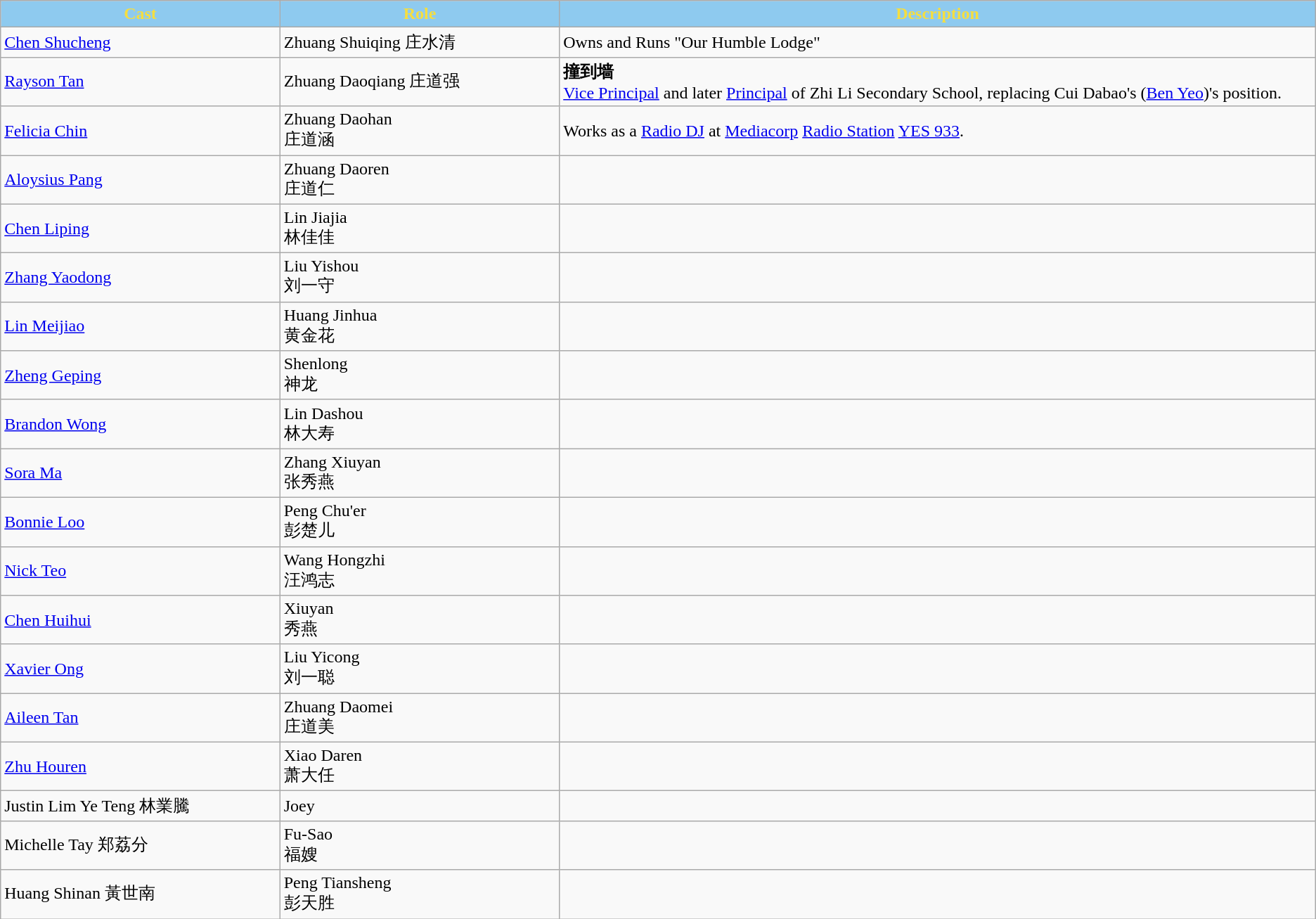<table class="wikitable">
<tr>
<th style="background:#8ecaef; color:#f5de40; width:17%">Cast</th>
<th style="background:#8ecaef; color:#f5de40; width:17%">Role</th>
<th style="background:#8ecaef; color:#f5de40; width:46%">Description</th>
</tr>
<tr>
<td><a href='#'>Chen Shucheng</a></td>
<td>Zhuang Shuiqing 庄水清</td>
<td>Owns and Runs "Our Humble Lodge"</td>
</tr>
<tr>
<td><a href='#'>Rayson Tan</a></td>
<td>Zhuang Daoqiang 庄道强</td>
<td><strong>撞到墙</strong> <br> <a href='#'>Vice Principal</a> and later <a href='#'>Principal</a> of Zhi Li Secondary School, replacing Cui Dabao's (<a href='#'>Ben Yeo</a>)'s position.</td>
</tr>
<tr>
<td><a href='#'>Felicia Chin</a></td>
<td>Zhuang Daohan <br> 庄道涵</td>
<td>Works as a <a href='#'>Radio DJ</a> at <a href='#'>Mediacorp</a> <a href='#'>Radio Station</a> <a href='#'>YES 933</a>.</td>
</tr>
<tr>
<td><a href='#'>Aloysius Pang</a></td>
<td>Zhuang Daoren <br> 庄道仁</td>
<td></td>
</tr>
<tr>
<td><a href='#'>Chen Liping</a></td>
<td>Lin Jiajia <br> 林佳佳</td>
<td></td>
</tr>
<tr>
<td><a href='#'>Zhang Yaodong</a></td>
<td>Liu Yishou <br> 刘一守</td>
<td></td>
</tr>
<tr>
<td><a href='#'>Lin Meijiao</a></td>
<td>Huang Jinhua <br> 黄金花</td>
<td></td>
</tr>
<tr>
<td><a href='#'>Zheng Geping</a></td>
<td>Shenlong <br> 神龙</td>
<td></td>
</tr>
<tr>
<td><a href='#'>Brandon Wong</a></td>
<td>Lin Dashou <br> 林大寿</td>
<td></td>
</tr>
<tr>
<td><a href='#'>Sora Ma</a></td>
<td>Zhang Xiuyan <br> 张秀燕</td>
<td></td>
</tr>
<tr>
<td><a href='#'>Bonnie Loo</a></td>
<td>Peng Chu'er <br> 彭楚儿</td>
<td></td>
</tr>
<tr>
<td><a href='#'>Nick Teo</a></td>
<td>Wang Hongzhi <br> 汪鸿志</td>
<td></td>
</tr>
<tr>
<td><a href='#'>Chen Huihui</a></td>
<td>Xiuyan <br> 秀燕</td>
<td></td>
</tr>
<tr>
<td><a href='#'>Xavier Ong</a></td>
<td>Liu Yicong <br> 刘一聪</td>
<td></td>
</tr>
<tr>
<td><a href='#'>Aileen Tan</a></td>
<td>Zhuang Daomei <br> 庄道美</td>
<td></td>
</tr>
<tr>
<td><a href='#'>Zhu Houren</a></td>
<td>Xiao Daren <br> 萧大任</td>
<td></td>
</tr>
<tr>
<td>Justin Lim Ye Teng 林業騰</td>
<td>Joey</td>
<td></td>
</tr>
<tr>
<td>Michelle Tay 郑荔分</td>
<td>Fu-Sao <br> 福嫂</td>
<td></td>
</tr>
<tr>
<td>Huang Shinan 黃世南</td>
<td>Peng Tiansheng <br> 彭天胜</td>
<td></td>
</tr>
</table>
